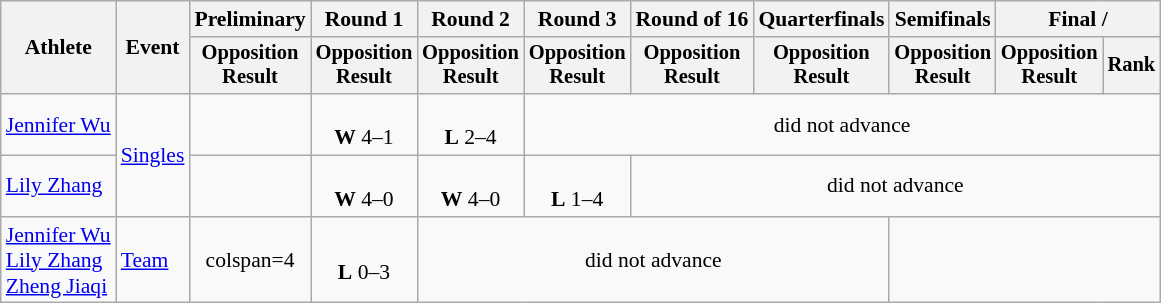<table class=wikitable style=font-size:90%;text-align:center>
<tr>
<th rowspan=2>Athlete</th>
<th rowspan=2>Event</th>
<th>Preliminary</th>
<th>Round 1</th>
<th>Round 2</th>
<th>Round 3</th>
<th>Round of 16</th>
<th>Quarterfinals</th>
<th>Semifinals</th>
<th colspan=2>Final / </th>
</tr>
<tr style=font-size:95%>
<th>Opposition<br>Result</th>
<th>Opposition<br>Result</th>
<th>Opposition<br>Result</th>
<th>Opposition<br>Result</th>
<th>Opposition<br>Result</th>
<th>Opposition<br>Result</th>
<th>Opposition<br>Result</th>
<th>Opposition<br>Result</th>
<th>Rank</th>
</tr>
<tr>
<td align=left><a href='#'>Jennifer Wu</a></td>
<td align=left rowspan=2><a href='#'>Singles</a></td>
<td></td>
<td><br><strong>W</strong> 4–1</td>
<td><br><strong>L</strong> 2–4</td>
<td colspan=6>did not advance</td>
</tr>
<tr>
<td align=left><a href='#'>Lily Zhang</a></td>
<td></td>
<td><br><strong>W</strong> 4–0</td>
<td><br><strong>W</strong> 4–0</td>
<td><br><strong>L</strong> 1–4</td>
<td colspan=5>did not advance</td>
</tr>
<tr>
<td align=left><a href='#'>Jennifer Wu</a><br><a href='#'>Lily Zhang</a><br><a href='#'>Zheng Jiaqi</a></td>
<td align=left><a href='#'>Team</a></td>
<td>colspan=4 </td>
<td><br><strong>L</strong> 0–3</td>
<td colspan=4>did not advance</td>
</tr>
</table>
